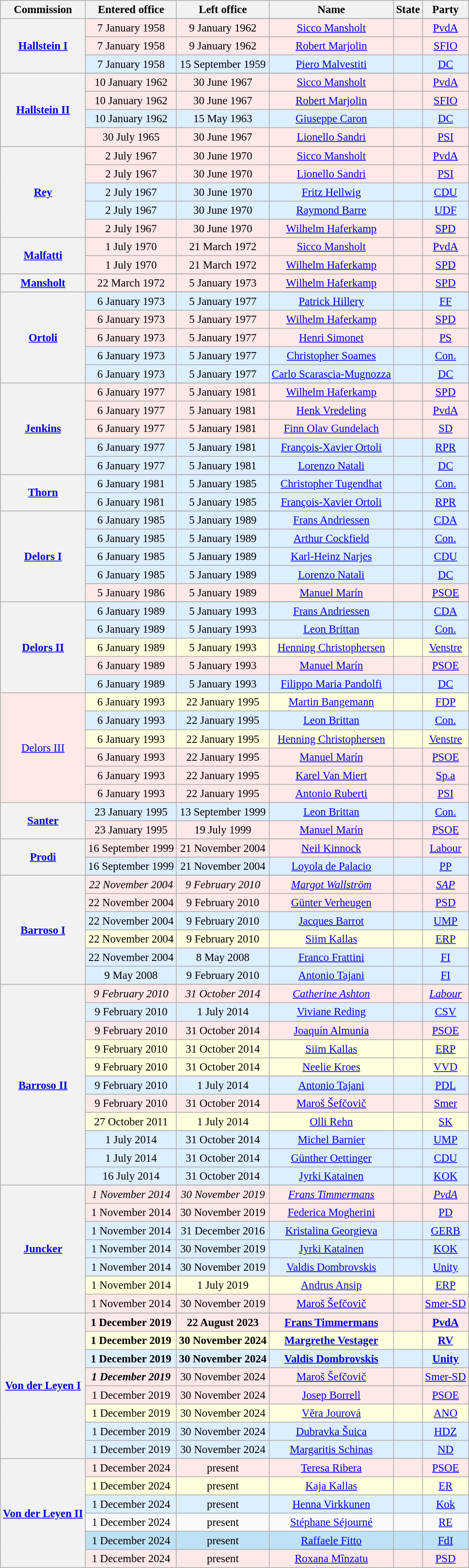<table class="wikitable" style="font-size: 95%; text-align:center">
<tr>
<th>Commission</th>
<th>Entered office</th>
<th>Left office</th>
<th>Name</th>
<th>State</th>
<th>Party</th>
</tr>
<tr bgcolor="#ddeeff">
<th rowspan = 4><a href='#'>Hallstein I</a></th>
</tr>
<tr bgcolor="#ffe8e8">
<td>7 January 1958</td>
<td>9 January 1962</td>
<td><a href='#'>Sicco Mansholt</a></td>
<td style="text-align:left"></td>
<td><a href='#'>PvdA</a></td>
</tr>
<tr bgcolor="#ffe8e8">
<td>7 January 1958</td>
<td>9 January 1962</td>
<td><a href='#'>Robert Marjolin</a></td>
<td style="text-align:left"></td>
<td><a href='#'>SFIO</a></td>
</tr>
<tr bgcolor="#ddeeff">
<td>7 January 1958</td>
<td>15 September 1959</td>
<td><a href='#'>Piero Malvestiti</a></td>
<td style="text-align:left"></td>
<td><a href='#'>DC</a></td>
</tr>
<tr bgcolor="#ddeeff">
<th rowspan = 5><a href='#'>Hallstein II</a></th>
</tr>
<tr bgcolor="#ffe8e8">
<td>10 January 1962</td>
<td>30 June 1967</td>
<td><a href='#'>Sicco Mansholt</a></td>
<td style="text-align:left"></td>
<td><a href='#'>PvdA</a></td>
</tr>
<tr bgcolor="#ffe8e8">
<td>10 January 1962</td>
<td>30 June 1967</td>
<td><a href='#'>Robert Marjolin</a></td>
<td style="text-align:left"></td>
<td><a href='#'>SFIO</a></td>
</tr>
<tr bgcolor="#ddeeff">
<td>10 January 1962</td>
<td>15 May 1963</td>
<td><a href='#'>Giuseppe Caron</a></td>
<td style="text-align:left"></td>
<td><a href='#'>DC</a></td>
</tr>
<tr bgcolor="#ffe8e8">
<td>30 July 1965</td>
<td>30 June 1967</td>
<td><a href='#'>Lionello Sandri</a></td>
<td style="text-align:left"></td>
<td><a href='#'>PSI</a></td>
</tr>
<tr bgcolor="#ffffdd">
<th rowspan = 6><a href='#'>Rey</a></th>
</tr>
<tr bgcolor="#ffe8e8">
<td>2 July 1967</td>
<td>30 June 1970</td>
<td><a href='#'>Sicco Mansholt</a></td>
<td style="text-align:left"></td>
<td><a href='#'>PvdA</a></td>
</tr>
<tr bgcolor="#ffe8e8">
<td>2 July 1967</td>
<td>30 June 1970</td>
<td><a href='#'>Lionello Sandri</a></td>
<td style="text-align:left"></td>
<td><a href='#'>PSI</a></td>
</tr>
<tr bgcolor="#ddeeff">
<td>2 July 1967</td>
<td>30 June 1970</td>
<td><a href='#'>Fritz Hellwig</a></td>
<td style="text-align:left"></td>
<td><a href='#'>CDU</a></td>
</tr>
<tr bgcolor="#ddeeff">
<td>2 July 1967</td>
<td>30 June 1970</td>
<td><a href='#'>Raymond Barre</a></td>
<td style="text-align:left"></td>
<td><a href='#'>UDF</a></td>
</tr>
<tr bgcolor="#ffe8e8">
<td>2 July 1967</td>
<td>30 June 1970</td>
<td><a href='#'>Wilhelm Haferkamp</a></td>
<td style="text-align:left"></td>
<td><a href='#'>SPD</a></td>
</tr>
<tr bgcolor="#ddeeff">
<th rowspan=3><a href='#'>Malfatti</a></th>
</tr>
<tr bgcolor="#ffe8e8">
<td>1 July 1970</td>
<td>21 March 1972</td>
<td><a href='#'>Sicco Mansholt</a></td>
<td style="text-align:left"></td>
<td><a href='#'>PvdA</a></td>
</tr>
<tr bgcolor="#ffe8e8">
<td>1 July 1970</td>
<td>21 March 1972</td>
<td><a href='#'>Wilhelm Haferkamp</a></td>
<td style="text-align:left"></td>
<td><a href='#'>SPD</a></td>
</tr>
<tr bgcolor="#ffe8e8">
<th rowspan = 2><a href='#'>Mansholt</a></th>
</tr>
<tr bgcolor="#ffe8e8">
<td>22 March 1972</td>
<td>5 January 1973</td>
<td><a href='#'>Wilhelm Haferkamp</a></td>
<td style="text-align:left"></td>
<td><a href='#'>SPD</a></td>
</tr>
<tr bgcolor="#ddeeff">
<th rowspan = 6><a href='#'>Ortoli</a></th>
</tr>
<tr bgcolor="#ddeeff">
<td>6 January 1973</td>
<td>5 January 1977</td>
<td><a href='#'>Patrick Hillery</a></td>
<td style="text-align:left"></td>
<td><a href='#'>FF</a></td>
</tr>
<tr bgcolor="#ffe8e8">
<td>6 January 1973</td>
<td>5 January 1977</td>
<td><a href='#'>Wilhelm Haferkamp</a></td>
<td style="text-align:left"></td>
<td><a href='#'>SPD</a></td>
</tr>
<tr bgcolor="#ffe8e8">
<td>6 January 1973</td>
<td>5 January 1977</td>
<td><a href='#'>Henri Simonet</a></td>
<td style="text-align:left"></td>
<td><a href='#'>PS</a></td>
</tr>
<tr bgcolor="#ddeeff">
<td>6 January 1973</td>
<td>5 January 1977</td>
<td><a href='#'>Christopher Soames</a></td>
<td style="text-align:left"></td>
<td><a href='#'>Con.</a></td>
</tr>
<tr bgcolor="#ddeeff">
<td>6 January 1973</td>
<td>5 January 1977</td>
<td><a href='#'>Carlo Scarascia-Mugnozza</a></td>
<td style="text-align:left"></td>
<td><a href='#'>DC</a></td>
</tr>
<tr bgcolor="#ffe8e8">
<th rowspan = 6><a href='#'>Jenkins</a></th>
</tr>
<tr bgcolor="#ffe8e8">
<td>6 January 1977</td>
<td>5 January 1981</td>
<td><a href='#'>Wilhelm Haferkamp</a></td>
<td style="text-align:left"></td>
<td><a href='#'>SPD</a></td>
</tr>
<tr bgcolor="#ffe8e8">
<td>6 January 1977</td>
<td>5 January 1981</td>
<td><a href='#'>Henk Vredeling</a></td>
<td style="text-align:left"></td>
<td><a href='#'>PvdA</a></td>
</tr>
<tr bgcolor="#ffe8e8">
<td>6 January 1977</td>
<td>5 January 1981</td>
<td><a href='#'>Finn Olav Gundelach</a></td>
<td style="text-align:left"></td>
<td><a href='#'>SD</a></td>
</tr>
<tr bgcolor="#ddeeff">
<td>6 January 1977</td>
<td>5 January 1981</td>
<td><a href='#'>François-Xavier Ortoli</a></td>
<td style="text-align:left"></td>
<td><a href='#'>RPR</a></td>
</tr>
<tr bgcolor="#ddeeff">
<td>6 January 1977</td>
<td>5 January 1981</td>
<td><a href='#'>Lorenzo Natali</a></td>
<td style="text-align:left"></td>
<td><a href='#'>DC</a></td>
</tr>
<tr bgcolor="#ddeeff">
<th rowspan = 3><a href='#'>Thorn</a></th>
</tr>
<tr bgcolor="#ddeeff">
<td>6 January 1981</td>
<td>5 January 1985</td>
<td><a href='#'>Christopher Tugendhat</a></td>
<td style="text-align:left"></td>
<td><a href='#'>Con.</a></td>
</tr>
<tr bgcolor="#ddeeff">
<td>6 January 1981</td>
<td>5 January 1985</td>
<td><a href='#'>François-Xavier Ortoli</a></td>
<td style="text-align:left"></td>
<td><a href='#'>RPR</a></td>
</tr>
<tr bgcolor="#ffe8e8">
<th rowspan = 6><a href='#'>Delors I</a></th>
</tr>
<tr bgcolor="#ddeeff">
<td>6 January 1985</td>
<td>5 January 1989</td>
<td><a href='#'>Frans Andriessen</a></td>
<td style="text-align:left"></td>
<td><a href='#'>CDA</a></td>
</tr>
<tr bgcolor="#ddeeff">
<td>6 January 1985</td>
<td>5 January 1989</td>
<td><a href='#'>Arthur Cockfield</a></td>
<td style="text-align:left"></td>
<td><a href='#'>Con.</a></td>
</tr>
<tr bgcolor="#ddeeff">
<td>6 January 1985</td>
<td>5 January 1989</td>
<td><a href='#'>Karl-Heinz Narjes</a></td>
<td style="text-align:left"></td>
<td><a href='#'>CDU</a></td>
</tr>
<tr bgcolor="#ddeeff">
<td>6 January 1985</td>
<td>5 January 1989</td>
<td><a href='#'>Lorenzo Natali</a></td>
<td style="text-align:left"></td>
<td><a href='#'>DC</a></td>
</tr>
<tr bgcolor="#ffe8e8">
<td>5 January 1986</td>
<td>5 January 1989</td>
<td><a href='#'>Manuel Marín</a></td>
<td style="text-align:left"></td>
<td><a href='#'>PSOE</a></td>
</tr>
<tr bgcolor="#ffe8e8">
<th rowspan = 6><a href='#'>Delors II</a></th>
</tr>
<tr bgcolor="#ddeeff">
<td>6 January 1989</td>
<td>5 January 1993</td>
<td><a href='#'>Frans Andriessen</a></td>
<td style="text-align:left"></td>
<td><a href='#'>CDA</a></td>
</tr>
<tr bgcolor="#ddeeff">
<td>6 January 1989</td>
<td>5 January 1993</td>
<td><a href='#'>Leon Brittan</a></td>
<td style="text-align:left"></td>
<td><a href='#'>Con.</a></td>
</tr>
<tr bgcolor="#ffffdd">
<td>6 January 1989</td>
<td>5 January 1993</td>
<td><a href='#'>Henning Christophersen</a></td>
<td style="text-align:left"></td>
<td><a href='#'>Venstre</a></td>
</tr>
<tr bgcolor="#ffe8e8">
<td>6 January 1989</td>
<td>5 January 1993</td>
<td><a href='#'>Manuel Marín</a></td>
<td style="text-align:left"></td>
<td><a href='#'>PSOE</a></td>
</tr>
<tr bgcolor="#ddeeff">
<td>6 January 1989</td>
<td>5 January 1993</td>
<td><a href='#'>Filippo Maria Pandolfi</a></td>
<td style="text-align:left"></td>
<td><a href='#'>DC</a></td>
</tr>
<tr bgcolor="#ffe8e8">
<td rowspan = 7><a href='#'>Delors III</a></td>
</tr>
<tr bgcolor="#ffffdd">
<td>6 January 1993</td>
<td>22 January 1995</td>
<td><a href='#'>Martin Bangemann</a></td>
<td style="text-align:left"></td>
<td><a href='#'>FDP</a></td>
</tr>
<tr bgcolor="#ddeeff">
<td>6 January 1993</td>
<td>22 January 1995</td>
<td><a href='#'>Leon Brittan</a></td>
<td style="text-align:left"></td>
<td><a href='#'>Con.</a></td>
</tr>
<tr bgcolor="#ffffdd">
<td>6 January 1993</td>
<td>22 January 1995</td>
<td><a href='#'>Henning Christophersen</a></td>
<td style="text-align:left"></td>
<td><a href='#'>Venstre</a></td>
</tr>
<tr bgcolor="#ffe8e8">
<td>6 January 1993</td>
<td>22 January 1995</td>
<td><a href='#'>Manuel Marín</a></td>
<td style="text-align:left"></td>
<td><a href='#'>PSOE</a></td>
</tr>
<tr bgcolor="#ffe8e8">
<td>6 January 1993</td>
<td>22 January 1995</td>
<td><a href='#'>Karel Van Miert</a></td>
<td style="text-align:left"></td>
<td><a href='#'>Sp.a</a></td>
</tr>
<tr bgcolor="#ffe8e8">
<td>6 January 1993</td>
<td>22 January 1995</td>
<td><a href='#'>Antonio Ruberti</a></td>
<td style="text-align:left"></td>
<td><a href='#'>PSI</a></td>
</tr>
<tr bgcolor="#ddeeff">
<th rowspan = 3><a href='#'>Santer</a></th>
</tr>
<tr bgcolor="#ddeeff">
<td>23 January 1995</td>
<td>13 September 1999</td>
<td><a href='#'>Leon Brittan</a></td>
<td style="text-align:left"></td>
<td><a href='#'>Con.</a></td>
</tr>
<tr bgcolor="#ffe8e8">
<td>23 January 1995</td>
<td>19 July 1999</td>
<td><a href='#'>Manuel Marín</a></td>
<td style="text-align:left"></td>
<td><a href='#'>PSOE</a></td>
</tr>
<tr bgcolor="#ffffdd">
<th rowspan = 3><a href='#'>Prodi</a></th>
</tr>
<tr bgcolor="#ffe8e8">
<td>16 September 1999</td>
<td>21 November 2004</td>
<td><a href='#'>Neil Kinnock</a></td>
<td style="text-align:left"></td>
<td><a href='#'>Labour</a></td>
</tr>
<tr bgcolor="#ddeeff">
<td>16 September 1999</td>
<td>21 November 2004</td>
<td><a href='#'>Loyola de Palacio</a></td>
<td style="text-align:left"></td>
<td><a href='#'>PP</a></td>
</tr>
<tr bgcolor="#ddeeff">
<th rowspan = 7><a href='#'>Barroso I</a></th>
</tr>
<tr bgcolor="#ffe8e8">
<td><em>22 November 2004</em></td>
<td><em>9 February 2010</em></td>
<td><em><a href='#'>Margot Wallström</a></em></td>
<td style="text-align:left"><em></em></td>
<td><em><a href='#'>SAP</a></em></td>
</tr>
<tr bgcolor="#ffe8e8">
<td>22 November 2004</td>
<td>9 February 2010</td>
<td><a href='#'>Günter Verheugen</a></td>
<td style="text-align:left"></td>
<td><a href='#'>PSD</a></td>
</tr>
<tr bgcolor="#ddeeff">
<td>22 November 2004</td>
<td>9 February 2010</td>
<td><a href='#'>Jacques Barrot</a></td>
<td style="text-align:left"></td>
<td><a href='#'>UMP</a></td>
</tr>
<tr bgcolor="#ffffdd">
<td>22 November 2004</td>
<td>9 February 2010</td>
<td><a href='#'>Siim Kallas</a></td>
<td style="text-align:left"></td>
<td><a href='#'>ERP</a></td>
</tr>
<tr bgcolor="#ddeeff">
<td>22 November 2004</td>
<td>8 May 2008</td>
<td><a href='#'>Franco Frattini</a></td>
<td style="text-align:left"></td>
<td><a href='#'>FI</a></td>
</tr>
<tr bgcolor="#ddeeff">
<td>9 May 2008</td>
<td>9 February 2010</td>
<td><a href='#'>Antonio Tajani</a></td>
<td style="text-align:left"></td>
<td><a href='#'>FI</a></td>
</tr>
<tr bgcolor="#ddeeff">
<th rowspan = 12><a href='#'>Barroso II</a></th>
</tr>
<tr bgcolor="#ffe8e8">
<td><em>9 February 2010</em></td>
<td><em>31 October 2014</em></td>
<td><em><a href='#'>Catherine Ashton</a></em></td>
<td style="text-align:left"><em></em></td>
<td><em><a href='#'>Labour</a></em></td>
</tr>
<tr bgcolor="#ddeeff">
<td>9 February 2010</td>
<td>1 July 2014</td>
<td><a href='#'>Viviane Reding</a></td>
<td style="text-align:left"></td>
<td><a href='#'>CSV</a></td>
</tr>
<tr bgcolor="#ffe8e8">
<td>9 February 2010</td>
<td>31 October 2014</td>
<td><a href='#'>Joaquín Almunia</a></td>
<td style="text-align:left"></td>
<td><a href='#'>PSOE</a></td>
</tr>
<tr bgcolor="#ffffdd">
<td>9 February 2010</td>
<td>31 October 2014</td>
<td><a href='#'>Siim Kallas</a></td>
<td style="text-align:left"></td>
<td><a href='#'>ERP</a></td>
</tr>
<tr bgcolor="#ffffdd">
<td>9 February 2010</td>
<td>31 October 2014</td>
<td><a href='#'>Neelie Kroes</a></td>
<td style="text-align:left"></td>
<td><a href='#'>VVD</a></td>
</tr>
<tr bgcolor="#ddeeff">
<td>9 February 2010</td>
<td>1 July 2014</td>
<td><a href='#'>Antonio Tajani</a></td>
<td style="text-align:left"></td>
<td><a href='#'>PDL</a></td>
</tr>
<tr bgcolor="#ffe8e8">
<td>9 February 2010</td>
<td>31 October 2014</td>
<td><a href='#'>Maroš Šefčovič</a></td>
<td style="text-align:left"></td>
<td><a href='#'>Smer</a></td>
</tr>
<tr bgcolor="#ffffdd">
<td>27 October 2011</td>
<td>1 July 2014</td>
<td><a href='#'>Olli Rehn</a></td>
<td style="text-align:left"></td>
<td><a href='#'>SK</a></td>
</tr>
<tr bgcolor="#ddeeff">
<td>1 July 2014</td>
<td>31 October 2014</td>
<td><a href='#'>Michel Barnier</a></td>
<td style="text-align:left"></td>
<td><a href='#'>UMP</a></td>
</tr>
<tr bgcolor="#ddeeff">
<td>1 July 2014</td>
<td>31 October 2014</td>
<td><a href='#'>Günther Oettinger</a></td>
<td style="text-align:left"></td>
<td><a href='#'>CDU</a></td>
</tr>
<tr bgcolor="#ddeeff">
<td>16 July 2014</td>
<td>31 October 2014</td>
<td><a href='#'>Jyrki Katainen</a></td>
<td style="text-align:left"></td>
<td><a href='#'>KOK</a></td>
</tr>
<tr bgcolor="#ddeeff">
<th rowspan=8><a href='#'>Juncker</a></th>
</tr>
<tr bgcolor="#ffe8e8">
<td><em>1 November 2014</em></td>
<td><em>30 November 2019</em></td>
<td><em><a href='#'>Frans Timmermans</a></em></td>
<td style="text-align:left"><em></em></td>
<td><em><a href='#'>PvdA</a></em></td>
</tr>
<tr bgcolor="#ffe8e8">
<td>1 November 2014</td>
<td>30 November 2019</td>
<td><a href='#'>Federica Mogherini</a></td>
<td style="text-align:left"></td>
<td><a href='#'>PD</a></td>
</tr>
<tr bgcolor="#ddeeff">
<td>1 November 2014</td>
<td>31 December 2016</td>
<td><a href='#'>Kristalina Georgieva</a></td>
<td style="text-align:left"></td>
<td><a href='#'>GERB</a></td>
</tr>
<tr bgcolor="#ddeeff">
<td>1 November 2014</td>
<td>30 November 2019</td>
<td><a href='#'>Jyrki Katainen</a></td>
<td style="text-align:left"></td>
<td><a href='#'>KOK</a></td>
</tr>
<tr bgcolor="#ddeeff">
<td>1 November 2014</td>
<td>30 November 2019</td>
<td><a href='#'>Valdis Dombrovskis</a></td>
<td style="text-align:left"></td>
<td><a href='#'>Unity</a></td>
</tr>
<tr bgcolor="#ffffdd">
<td>1 November 2014</td>
<td>1 July 2019</td>
<td><a href='#'>Andrus Ansip</a></td>
<td style="text-align:left"></td>
<td><a href='#'>ERP</a></td>
</tr>
<tr bgcolor="#ffe8e8">
<td>1 November 2014</td>
<td>30 November 2019</td>
<td><a href='#'>Maroš Šefčovič</a></td>
<td style="text-align:left"></td>
<td><a href='#'>Smer-SD</a></td>
</tr>
<tr>
<th rowspan=9><a href='#'>Von der Leyen I</a></th>
</tr>
<tr bgcolor="#ffe8e8">
<td><strong>1 December 2019</strong></td>
<td><strong>22 August 2023</strong></td>
<td><strong><a href='#'>Frans Timmermans</a></strong></td>
<td style="text-align:left"><strong></strong></td>
<td><a href='#'><strong>PvdA</strong></a></td>
</tr>
<tr bgcolor="#ffffdd">
<td><strong>1 December 2019</strong></td>
<td><strong>30 November 2024</strong></td>
<td><strong><a href='#'>Margrethe Vestager</a></strong></td>
<td style="text-align:left"><strong></strong></td>
<td><a href='#'><strong>RV</strong></a></td>
</tr>
<tr bgcolor="#ddeeff">
<td><strong>1 December 2019</strong></td>
<td><strong>30 November 2024</strong></td>
<td><strong><a href='#'>Valdis Dombrovskis</a></strong></td>
<td style="text-align:left"><strong></strong></td>
<td><a href='#'><strong>Unity</strong></a></td>
</tr>
<tr bgcolor="#ffe8e8">
<td><strong><em>1 December 2019<strong><em></td>
<td></em></strong>30 November 2024<strong><em></td>
<td></em></strong><a href='#'>Maroš Šefčovič</a><strong><em></td>
<td style="text-align:left"></em></strong><strong><em></td>
<td></strong><a href='#'></em>Smer-SD<em></a><strong></td>
</tr>
<tr bgcolor="#ffe8e8">
<td>1 December 2019</td>
<td>30 November 2024</td>
<td><a href='#'>Josep Borrell</a></td>
<td style="text-align:left"></td>
<td><a href='#'>PSOE</a></td>
</tr>
<tr bgcolor="#ffffdd">
<td>1 December 2019</td>
<td>30 November 2024</td>
<td><a href='#'>Věra Jourová</a></td>
<td style="text-align:left"></td>
<td><a href='#'>ANO</a></td>
</tr>
<tr bgcolor="#ddeeff">
<td>1 December 2019</td>
<td>30 November 2024</td>
<td><a href='#'>Dubravka Šuica</a></td>
<td style="text-align:left"></td>
<td><a href='#'>HDZ</a></td>
</tr>
<tr bgcolor="#ddeeff">
<td>1 December 2019</td>
<td>30 November 2024</td>
<td><a href='#'>Margaritis Schinas</a></td>
<td style="text-align:left"></td>
<td><a href='#'>ND</a></td>
</tr>
<tr>
<th rowspan="7"><a href='#'>Von der Leyen II</a></th>
</tr>
<tr bgcolor="#ffe8e8">
<td>1 December 2024</td>
<td>present</td>
<td></em></strong><a href='#'>Teresa Ribera</a><strong><em></td>
<td style="text-align:left"></em></strong><strong><em></td>
<td><a href='#'></em></strong>PSOE<strong><em></a></td>
</tr>
<tr bgcolor="#ffffdd">
<td>1 December 2024</td>
<td>present</td>
<td><a href='#'>Kaja Kallas</a></td>
<td style="text-align:left"></td>
<td><a href='#'>ER</a></td>
</tr>
<tr bgcolor="#ddeeff">
<td>1 December 2024</td>
<td>present</td>
<td></strong><a href='#'>Henna Virkkunen</a><strong></td>
<td style="text-align:left"></td>
<td><a href='#'>Kok</a></td>
</tr>
<tr>
<td>1 December 2024</td>
<td>present</td>
<td></strong><a href='#'>Stéphane Séjourné</a><strong></td>
<td style="text-align:left"></td>
<td><a href='#'>RE</a></td>
</tr>
<tr bgcolor="#BEE1F5">
<td>1 December 2024</td>
<td>present</td>
<td></strong><a href='#'>Raffaele Fitto</a><strong></td>
<td style="text-align:left"></td>
<td><a href='#'>FdI</a></td>
</tr>
<tr bgcolor="#ffe8e8">
<td>1 December 2024</td>
<td>present</td>
<td></strong><a href='#'>Roxana Mînzatu</a><strong></td>
<td style="text-align:left"></td>
<td><a href='#'>PSD</a></td>
</tr>
</table>
